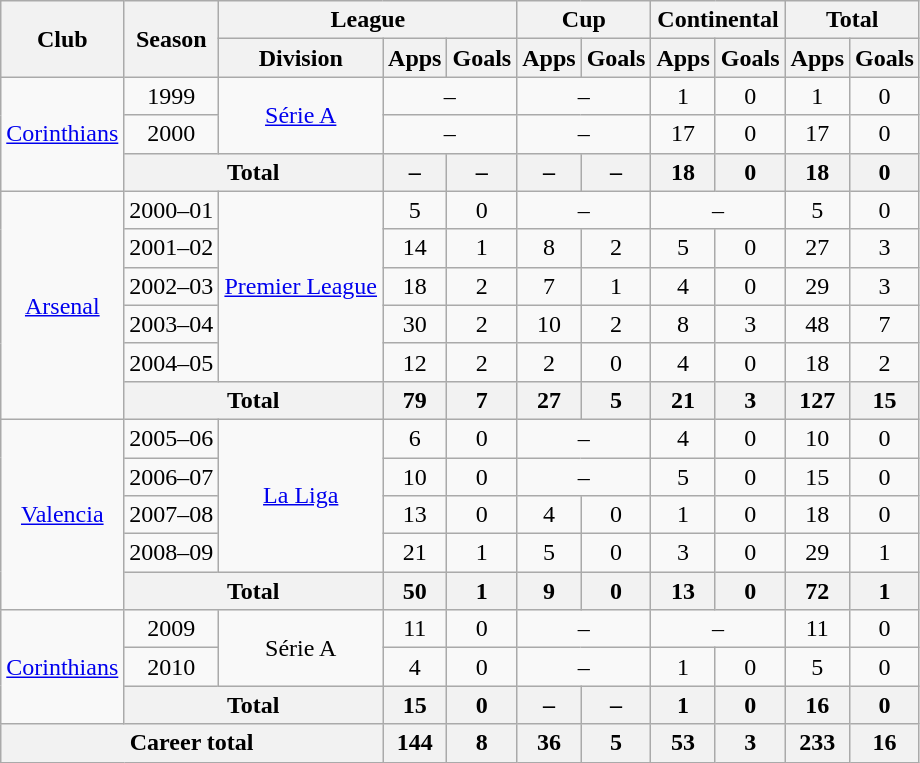<table class="wikitable" style="text-align:center">
<tr>
<th rowspan="2">Club</th>
<th rowspan="2">Season</th>
<th colspan="3">League</th>
<th colspan="2">Cup</th>
<th colspan="2">Continental</th>
<th colspan="2">Total</th>
</tr>
<tr>
<th>Division</th>
<th>Apps</th>
<th>Goals</th>
<th>Apps</th>
<th>Goals</th>
<th>Apps</th>
<th>Goals</th>
<th>Apps</th>
<th>Goals</th>
</tr>
<tr>
<td rowspan="3"><a href='#'>Corinthians</a></td>
<td>1999</td>
<td rowspan="2"><a href='#'>Série A</a></td>
<td colspan="2">–</td>
<td colspan="2">–</td>
<td>1</td>
<td>0</td>
<td>1</td>
<td>0</td>
</tr>
<tr>
<td>2000</td>
<td colspan="2">–</td>
<td colspan="2">–</td>
<td>17</td>
<td>0</td>
<td>17</td>
<td>0</td>
</tr>
<tr>
<th colspan="2">Total</th>
<th>–</th>
<th>–</th>
<th>–</th>
<th>–</th>
<th>18</th>
<th>0</th>
<th>18</th>
<th>0</th>
</tr>
<tr>
<td rowspan="6"><a href='#'>Arsenal</a></td>
<td>2000–01</td>
<td rowspan="5"><a href='#'>Premier League</a></td>
<td>5</td>
<td>0</td>
<td colspan="2">–</td>
<td colspan="2">–</td>
<td>5</td>
<td>0</td>
</tr>
<tr>
<td>2001–02</td>
<td>14</td>
<td>1</td>
<td>8</td>
<td>2</td>
<td>5</td>
<td>0</td>
<td>27</td>
<td>3</td>
</tr>
<tr>
<td>2002–03</td>
<td>18</td>
<td>2</td>
<td>7</td>
<td>1</td>
<td>4</td>
<td>0</td>
<td>29</td>
<td>3</td>
</tr>
<tr>
<td>2003–04</td>
<td>30</td>
<td>2</td>
<td>10</td>
<td>2</td>
<td>8</td>
<td>3</td>
<td>48</td>
<td>7</td>
</tr>
<tr>
<td>2004–05</td>
<td>12</td>
<td>2</td>
<td>2</td>
<td>0</td>
<td>4</td>
<td>0</td>
<td>18</td>
<td>2</td>
</tr>
<tr>
<th colspan="2">Total</th>
<th>79</th>
<th>7</th>
<th>27</th>
<th>5</th>
<th>21</th>
<th>3</th>
<th>127</th>
<th>15</th>
</tr>
<tr>
<td rowspan="5"><a href='#'>Valencia</a></td>
<td>2005–06</td>
<td rowspan="4"><a href='#'>La Liga</a></td>
<td>6</td>
<td>0</td>
<td colspan="2">–</td>
<td>4</td>
<td>0</td>
<td>10</td>
<td>0</td>
</tr>
<tr>
<td>2006–07</td>
<td>10</td>
<td>0</td>
<td colspan="2">–</td>
<td>5</td>
<td>0</td>
<td>15</td>
<td>0</td>
</tr>
<tr>
<td>2007–08</td>
<td>13</td>
<td>0</td>
<td>4</td>
<td>0</td>
<td>1</td>
<td>0</td>
<td>18</td>
<td>0</td>
</tr>
<tr>
<td>2008–09</td>
<td>21</td>
<td>1</td>
<td>5</td>
<td>0</td>
<td>3</td>
<td>0</td>
<td>29</td>
<td>1</td>
</tr>
<tr>
<th colspan="2">Total</th>
<th>50</th>
<th>1</th>
<th>9</th>
<th>0</th>
<th>13</th>
<th>0</th>
<th>72</th>
<th>1</th>
</tr>
<tr>
<td rowspan="3"><a href='#'>Corinthians</a></td>
<td>2009</td>
<td rowspan="2">Série A</td>
<td>11</td>
<td>0</td>
<td colspan="2">–</td>
<td colspan="2">–</td>
<td>11</td>
<td>0</td>
</tr>
<tr>
<td>2010</td>
<td>4</td>
<td>0</td>
<td colspan="2">–</td>
<td>1</td>
<td>0</td>
<td>5</td>
<td>0</td>
</tr>
<tr>
<th colspan="2">Total</th>
<th>15</th>
<th>0</th>
<th>–</th>
<th>–</th>
<th>1</th>
<th>0</th>
<th>16</th>
<th>0</th>
</tr>
<tr>
<th colspan="3">Career total</th>
<th>144</th>
<th>8</th>
<th>36</th>
<th>5</th>
<th>53</th>
<th>3</th>
<th>233</th>
<th>16</th>
</tr>
</table>
